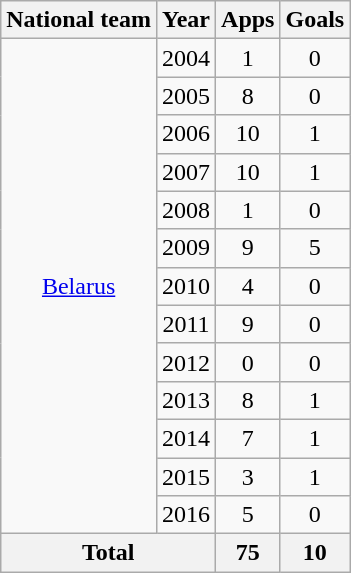<table class="wikitable" style="text-align:center">
<tr>
<th>National team</th>
<th>Year</th>
<th>Apps</th>
<th>Goals</th>
</tr>
<tr>
<td rowspan="13"><a href='#'>Belarus</a></td>
<td>2004</td>
<td>1</td>
<td>0</td>
</tr>
<tr>
<td>2005</td>
<td>8</td>
<td>0</td>
</tr>
<tr>
<td>2006</td>
<td>10</td>
<td>1</td>
</tr>
<tr>
<td>2007</td>
<td>10</td>
<td>1</td>
</tr>
<tr>
<td>2008</td>
<td>1</td>
<td>0</td>
</tr>
<tr>
<td>2009</td>
<td>9</td>
<td>5</td>
</tr>
<tr>
<td>2010</td>
<td>4</td>
<td>0</td>
</tr>
<tr>
<td>2011</td>
<td>9</td>
<td>0</td>
</tr>
<tr>
<td>2012</td>
<td>0</td>
<td>0</td>
</tr>
<tr>
<td>2013</td>
<td>8</td>
<td>1</td>
</tr>
<tr>
<td>2014</td>
<td>7</td>
<td>1</td>
</tr>
<tr>
<td>2015</td>
<td>3</td>
<td>1</td>
</tr>
<tr>
<td>2016</td>
<td>5</td>
<td>0</td>
</tr>
<tr>
<th colspan="2">Total</th>
<th>75</th>
<th>10</th>
</tr>
</table>
